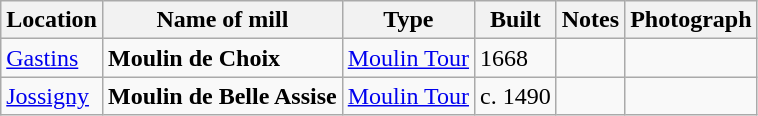<table class="wikitable">
<tr>
<th>Location</th>
<th>Name of mill</th>
<th>Type</th>
<th>Built</th>
<th>Notes</th>
<th>Photograph</th>
</tr>
<tr>
<td><a href='#'>Gastins</a></td>
<td><strong>Moulin de Choix</strong></td>
<td><a href='#'>Moulin Tour</a></td>
<td>1668</td>
<td> </td>
<td></td>
</tr>
<tr>
<td><a href='#'>Jossigny</a></td>
<td><strong>Moulin de Belle Assise</strong></td>
<td><a href='#'>Moulin Tour</a></td>
<td>c. 1490</td>
<td> </td>
<td></td>
</tr>
</table>
